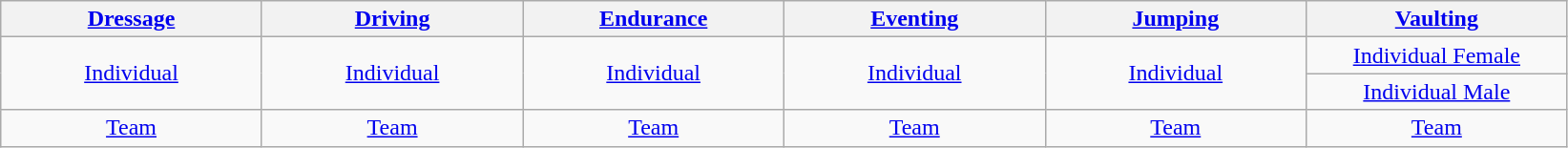<table class="wikitable">
<tr>
<th width=175><a href='#'>Dressage</a></th>
<th width=175><a href='#'>Driving</a></th>
<th width=175><a href='#'>Endurance</a></th>
<th width=175><a href='#'>Eventing</a></th>
<th width=175><a href='#'>Jumping</a></th>
<th width=175><a href='#'>Vaulting</a></th>
</tr>
<tr>
<td rowspan="2" align="center"><a href='#'>Individual</a></td>
<td rowspan="2" align="center"><a href='#'>Individual</a></td>
<td rowspan="2" align="center"><a href='#'>Individual</a></td>
<td rowspan="2" align="center"><a href='#'>Individual</a></td>
<td rowspan="2" align="center"><a href='#'>Individual</a></td>
<td align="center"><a href='#'>Individual Female</a></td>
</tr>
<tr>
<td align="center"><a href='#'>Individual Male</a></td>
</tr>
<tr>
<td align="center"><a href='#'>Team</a></td>
<td align="center"><a href='#'>Team</a></td>
<td align="center"><a href='#'>Team</a></td>
<td align="center"><a href='#'>Team</a></td>
<td align="center"><a href='#'>Team</a></td>
<td align="center"><a href='#'>Team</a></td>
</tr>
</table>
